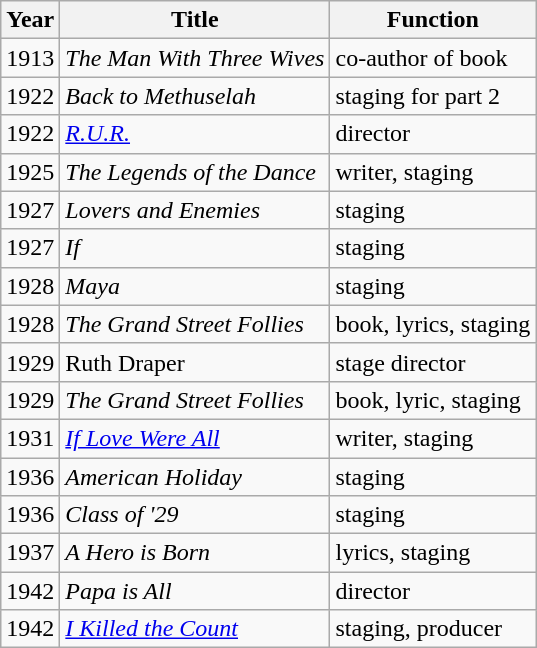<table class="wikitable" border="1">
<tr>
<th>Year</th>
<th>Title</th>
<th>Function</th>
</tr>
<tr>
<td>1913</td>
<td><em>The Man With Three Wives</em></td>
<td>co-author of book</td>
</tr>
<tr>
<td>1922</td>
<td><em>Back to Methuselah</em></td>
<td>staging for part 2</td>
</tr>
<tr>
<td>1922</td>
<td><em><a href='#'>R.U.R.</a></em></td>
<td>director</td>
</tr>
<tr>
<td>1925</td>
<td><em>The Legends of the Dance</em></td>
<td>writer, staging</td>
</tr>
<tr>
<td>1927</td>
<td><em>Lovers and Enemies</em></td>
<td>staging</td>
</tr>
<tr>
<td>1927</td>
<td><em>If</em></td>
<td>staging</td>
</tr>
<tr>
<td>1928</td>
<td><em>Maya</em></td>
<td>staging</td>
</tr>
<tr>
<td>1928</td>
<td><em>The Grand Street Follies</em></td>
<td>book, lyrics, staging</td>
</tr>
<tr>
<td>1929</td>
<td>Ruth Draper</td>
<td>stage director</td>
</tr>
<tr>
<td>1929</td>
<td><em>The Grand Street Follies</em></td>
<td>book, lyric, staging</td>
</tr>
<tr>
<td>1931</td>
<td><em><a href='#'>If Love Were All</a></em></td>
<td>writer, staging</td>
</tr>
<tr>
<td>1936</td>
<td><em>American Holiday</em></td>
<td>staging</td>
</tr>
<tr>
<td>1936</td>
<td><em>Class of '29</em></td>
<td>staging</td>
</tr>
<tr>
<td>1937</td>
<td><em>A Hero is Born</em></td>
<td>lyrics, staging</td>
</tr>
<tr>
<td>1942</td>
<td><em>Papa is All</em></td>
<td>director</td>
</tr>
<tr>
<td>1942</td>
<td><em><a href='#'>I Killed the Count</a></em></td>
<td>staging, producer</td>
</tr>
</table>
